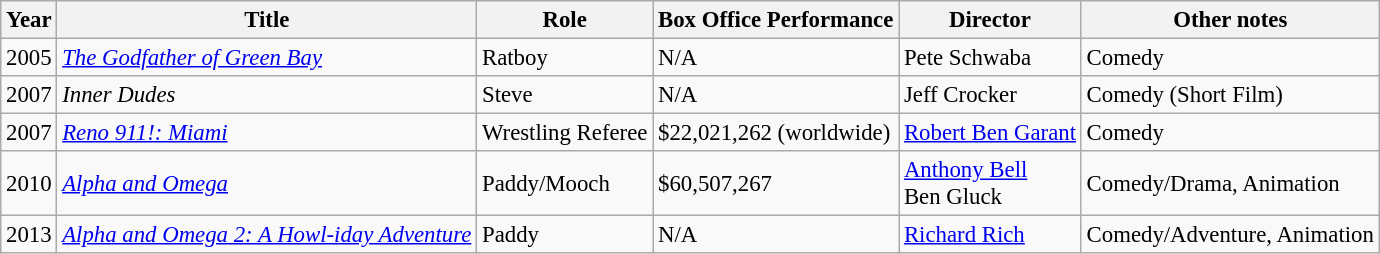<table class="wikitable" style="font-size: 95%;">
<tr>
<th>Year</th>
<th>Title</th>
<th>Role</th>
<th>Box Office Performance</th>
<th>Director</th>
<th>Other notes</th>
</tr>
<tr>
<td>2005</td>
<td><em><a href='#'>The Godfather of Green Bay</a></em></td>
<td>Ratboy</td>
<td>N/A</td>
<td>Pete Schwaba</td>
<td>Comedy</td>
</tr>
<tr>
<td>2007</td>
<td><em>Inner Dudes</em></td>
<td>Steve</td>
<td>N/A</td>
<td>Jeff Crocker</td>
<td>Comedy (Short Film)</td>
</tr>
<tr>
<td>2007</td>
<td><em><a href='#'>Reno 911!: Miami</a></em></td>
<td>Wrestling Referee</td>
<td>$22,021,262 (worldwide)</td>
<td><a href='#'>Robert Ben Garant</a></td>
<td>Comedy</td>
</tr>
<tr>
<td>2010</td>
<td><em><a href='#'>Alpha and Omega</a></em></td>
<td>Paddy/Mooch</td>
<td>$60,507,267</td>
<td><a href='#'>Anthony Bell</a><br>Ben Gluck</td>
<td>Comedy/Drama, Animation</td>
</tr>
<tr>
<td>2013</td>
<td><em><a href='#'>Alpha and Omega 2: A Howl-iday Adventure</a></em></td>
<td>Paddy</td>
<td>N/A</td>
<td><a href='#'>Richard Rich</a></td>
<td>Comedy/Adventure, Animation</td>
</tr>
</table>
